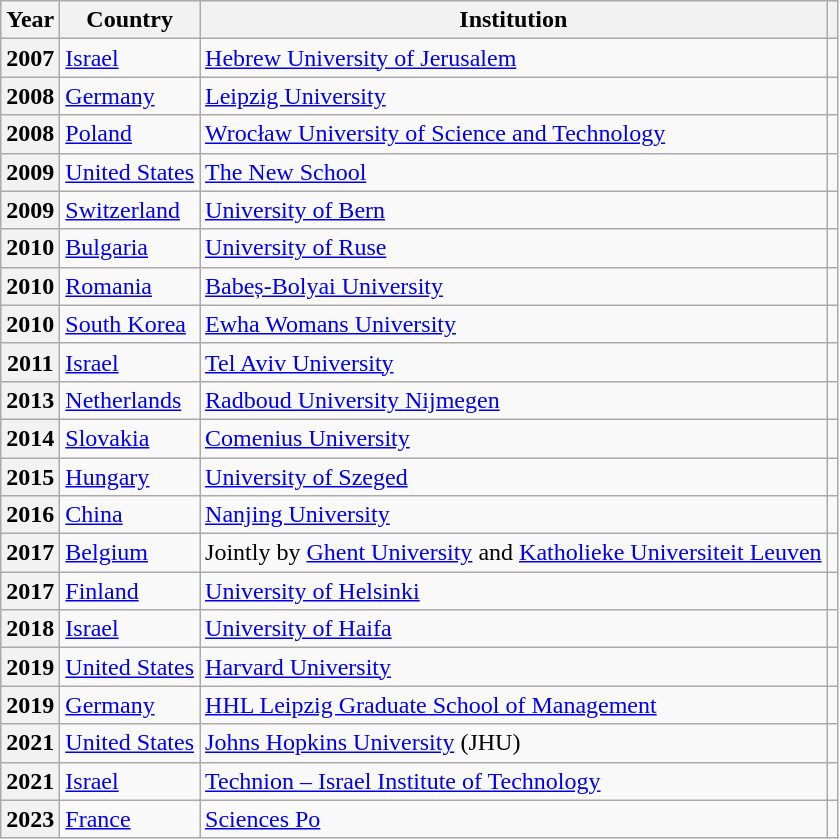<table class="wikitable sortable">
<tr>
<th scope=col>Year</th>
<th scope=col>Country</th>
<th scope=col>Institution</th>
<th scope=col class="unsortable"></th>
</tr>
<tr>
<th scope=row>2007</th>
<td><a href='#'>Israel</a></td>
<td><a href='#'>Hebrew University of Jerusalem</a></td>
<td></td>
</tr>
<tr>
<th scope=row>2008</th>
<td><a href='#'>Germany</a></td>
<td><a href='#'>Leipzig University</a></td>
<td></td>
</tr>
<tr>
<th scope=row>2008</th>
<td><a href='#'>Poland</a></td>
<td><a href='#'>Wrocław University of Science and Technology</a></td>
<td></td>
</tr>
<tr>
<th scope=row>2009</th>
<td><a href='#'>United States</a></td>
<td><a href='#'>The New School</a></td>
<td></td>
</tr>
<tr>
<th scope=row>2009</th>
<td><a href='#'>Switzerland</a></td>
<td><a href='#'>University of Bern</a></td>
<td></td>
</tr>
<tr>
<th scope=row>2010</th>
<td><a href='#'>Bulgaria</a></td>
<td><a href='#'>University of Ruse</a></td>
<td></td>
</tr>
<tr>
<th scope=row>2010</th>
<td><a href='#'>Romania</a></td>
<td><a href='#'>Babeș-Bolyai University</a></td>
<td></td>
</tr>
<tr>
<th>2010 </th>
<td><a href='#'>South Korea</a></td>
<td><a href='#'>Ewha Womans University</a></td>
<td></td>
</tr>
<tr>
<th scope=row>2011</th>
<td><a href='#'>Israel</a></td>
<td><a href='#'>Tel Aviv University</a></td>
<td></td>
</tr>
<tr>
<th scope=row>2013</th>
<td><a href='#'>Netherlands</a></td>
<td><a href='#'>Radboud University Nijmegen</a></td>
<td></td>
</tr>
<tr>
<th scope=row>2014</th>
<td><a href='#'>Slovakia</a></td>
<td><a href='#'>Comenius University</a></td>
<td></td>
</tr>
<tr>
<th scope=row>2015</th>
<td><a href='#'>Hungary</a></td>
<td><a href='#'>University of Szeged</a></td>
<td></td>
</tr>
<tr>
<th scope=row>2016</th>
<td><a href='#'>China</a></td>
<td><a href='#'>Nanjing University</a></td>
<td></td>
</tr>
<tr>
<th scope=row>2017</th>
<td><a href='#'>Belgium</a></td>
<td>Jointly by <a href='#'>Ghent University</a> and <a href='#'>Katholieke Universiteit Leuven</a></td>
<td></td>
</tr>
<tr>
<th scope=row>2017</th>
<td><a href='#'>Finland</a></td>
<td><a href='#'>University of Helsinki</a></td>
<td></td>
</tr>
<tr>
<th scope=row>2018</th>
<td><a href='#'>Israel</a></td>
<td><a href='#'>University of Haifa</a></td>
<td></td>
</tr>
<tr>
<th scope=row>2019</th>
<td><a href='#'>United States</a></td>
<td><a href='#'>Harvard University</a></td>
<td></td>
</tr>
<tr>
<th scope=row>2019</th>
<td><a href='#'>Germany</a></td>
<td><a href='#'>HHL Leipzig Graduate School of Management</a></td>
<td></td>
</tr>
<tr>
<th scope=row>2021</th>
<td><a href='#'>United States</a></td>
<td><a href='#'>Johns Hopkins University</a> (JHU)</td>
<td></td>
</tr>
<tr>
<th scope=row>2021</th>
<td><a href='#'>Israel</a></td>
<td><a href='#'>Technion – Israel Institute of Technology</a></td>
<td></td>
</tr>
<tr>
<th scope=row>2023</th>
<td><a href='#'>France</a></td>
<td><a href='#'>Sciences Po</a></td>
<td></td>
</tr>
</table>
